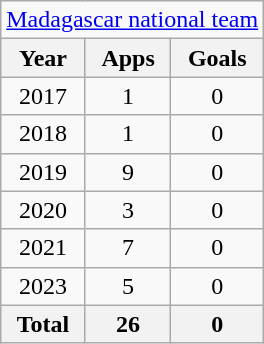<table class="wikitable" style="text-align:center">
<tr>
<td colspan="3"><a href='#'>Madagascar national team</a></td>
</tr>
<tr>
<th>Year</th>
<th>Apps</th>
<th>Goals</th>
</tr>
<tr>
<td>2017</td>
<td>1</td>
<td>0</td>
</tr>
<tr>
<td>2018</td>
<td>1</td>
<td>0</td>
</tr>
<tr>
<td>2019</td>
<td>9</td>
<td>0</td>
</tr>
<tr>
<td>2020</td>
<td>3</td>
<td>0</td>
</tr>
<tr>
<td>2021</td>
<td>7</td>
<td>0</td>
</tr>
<tr>
<td>2023</td>
<td>5</td>
<td>0</td>
</tr>
<tr>
<th>Total</th>
<th>26</th>
<th>0</th>
</tr>
</table>
